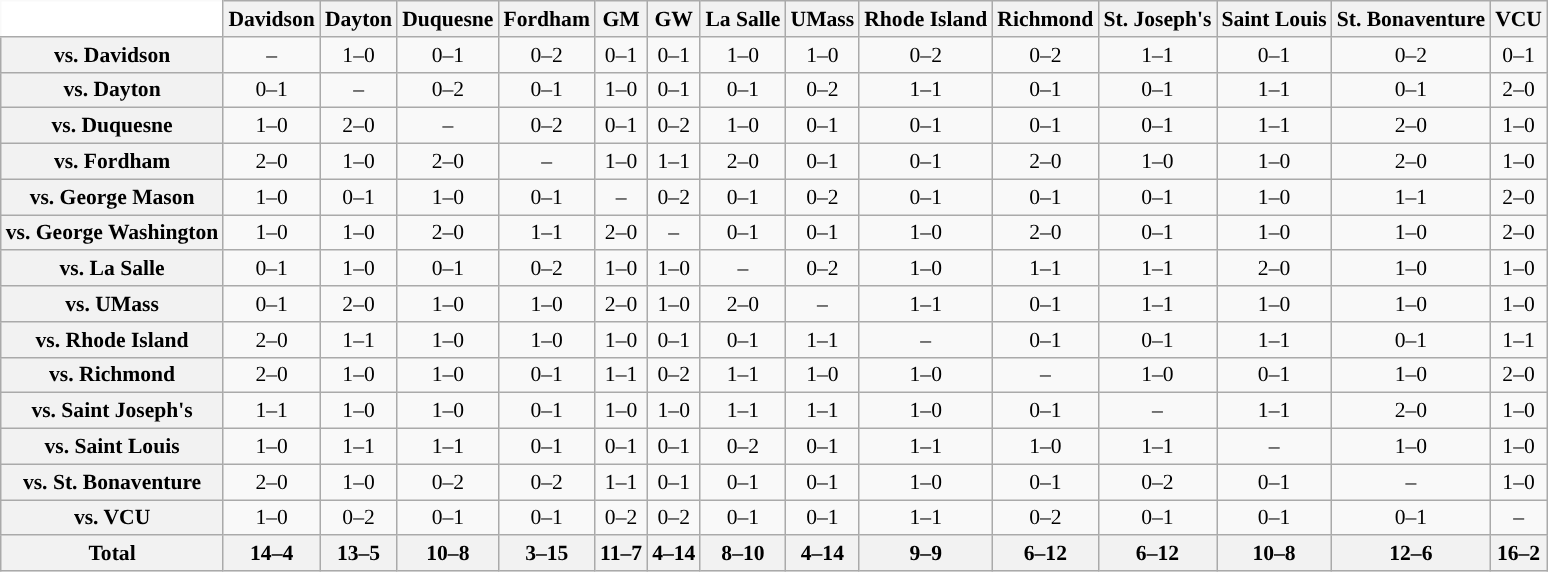<table class="wikitable" style="white-space:nowrap;font-size:90%;">
<tr>
<th colspan=1 style="background:white; border-top-style:hidden; border-left-style:hidden;"   width=75> </th>
<th style=>Davidson</th>
<th style="background:#">Dayton</th>
<th style=>Duquesne</th>
<th style=>Fordham</th>
<th style=>GM</th>
<th style=>GW</th>
<th style=>La Salle</th>
<th style=>UMass</th>
<th style=>Rhode Island</th>
<th style=>Richmond</th>
<th style=>St. Joseph's</th>
<th style=>Saint Louis</th>
<th style=>St. Bonaventure</th>
<th style=>VCU</th>
</tr>
<tr style="text-align:center;">
<th>vs. Davidson</th>
<td>–</td>
<td>1–0</td>
<td>0–1</td>
<td>0–2</td>
<td>0–1</td>
<td>0–1</td>
<td>1–0</td>
<td>1–0</td>
<td>0–2</td>
<td>0–2</td>
<td>1–1</td>
<td>0–1</td>
<td>0–2</td>
<td>0–1</td>
</tr>
<tr style="text-align:center;">
<th>vs. Dayton</th>
<td>0–1</td>
<td>–</td>
<td>0–2</td>
<td>0–1</td>
<td>1–0</td>
<td>0–1</td>
<td>0–1</td>
<td>0–2</td>
<td>1–1</td>
<td>0–1</td>
<td>0–1</td>
<td>1–1</td>
<td>0–1</td>
<td>2–0</td>
</tr>
<tr style="text-align:center;">
<th>vs. Duquesne</th>
<td>1–0</td>
<td>2–0</td>
<td>–</td>
<td>0–2</td>
<td>0–1</td>
<td>0–2</td>
<td>1–0</td>
<td>0–1</td>
<td>0–1</td>
<td>0–1</td>
<td>0–1</td>
<td>1–1</td>
<td>2–0</td>
<td>1–0</td>
</tr>
<tr style="text-align:center;">
<th>vs. Fordham</th>
<td>2–0</td>
<td>1–0</td>
<td>2–0</td>
<td>–</td>
<td>1–0</td>
<td>1–1</td>
<td>2–0</td>
<td>0–1</td>
<td>0–1</td>
<td>2–0</td>
<td>1–0</td>
<td>1–0</td>
<td>2–0</td>
<td>1–0</td>
</tr>
<tr style="text-align:center;">
<th>vs. George Mason</th>
<td>1–0</td>
<td>0–1</td>
<td>1–0</td>
<td>0–1</td>
<td>–</td>
<td>0–2</td>
<td>0–1</td>
<td>0–2</td>
<td>0–1</td>
<td>0–1</td>
<td>0–1</td>
<td>1–0</td>
<td>1–1</td>
<td>2–0</td>
</tr>
<tr style="text-align:center;">
<th>vs. George Washington</th>
<td>1–0</td>
<td>1–0</td>
<td>2–0</td>
<td>1–1</td>
<td>2–0</td>
<td>–</td>
<td>0–1</td>
<td>0–1</td>
<td>1–0</td>
<td>2–0</td>
<td>0–1</td>
<td>1–0</td>
<td>1–0</td>
<td>2–0</td>
</tr>
<tr style="text-align:center;">
<th>vs. La Salle</th>
<td>0–1</td>
<td>1–0</td>
<td>0–1</td>
<td>0–2</td>
<td>1–0</td>
<td>1–0</td>
<td>–</td>
<td>0–2</td>
<td>1–0</td>
<td>1–1</td>
<td>1–1</td>
<td>2–0</td>
<td>1–0</td>
<td>1–0</td>
</tr>
<tr style="text-align:center;">
<th>vs. UMass</th>
<td>0–1</td>
<td>2–0</td>
<td>1–0</td>
<td>1–0</td>
<td>2–0</td>
<td>1–0</td>
<td>2–0</td>
<td>–</td>
<td>1–1</td>
<td>0–1</td>
<td>1–1</td>
<td>1–0</td>
<td>1–0</td>
<td>1–0</td>
</tr>
<tr style="text-align:center;">
<th>vs. Rhode Island</th>
<td>2–0</td>
<td>1–1</td>
<td>1–0</td>
<td>1–0</td>
<td>1–0</td>
<td>0–1</td>
<td>0–1</td>
<td>1–1</td>
<td>–</td>
<td>0–1</td>
<td>0–1</td>
<td>1–1</td>
<td>0–1</td>
<td>1–1</td>
</tr>
<tr style="text-align:center;">
<th>vs. Richmond</th>
<td>2–0</td>
<td>1–0</td>
<td>1–0</td>
<td>0–1</td>
<td>1–1</td>
<td>0–2</td>
<td>1–1</td>
<td>1–0</td>
<td>1–0</td>
<td>–</td>
<td>1–0</td>
<td>0–1</td>
<td>1–0</td>
<td>2–0</td>
</tr>
<tr style="text-align:center;">
<th>vs. Saint Joseph's</th>
<td>1–1</td>
<td>1–0</td>
<td>1–0</td>
<td>0–1</td>
<td>1–0</td>
<td>1–0</td>
<td>1–1</td>
<td>1–1</td>
<td>1–0</td>
<td>0–1</td>
<td>–</td>
<td>1–1</td>
<td>2–0</td>
<td>1–0</td>
</tr>
<tr style="text-align:center;">
<th>vs. Saint Louis</th>
<td>1–0</td>
<td>1–1</td>
<td>1–1</td>
<td>0–1</td>
<td>0–1</td>
<td>0–1</td>
<td>0–2</td>
<td>0–1</td>
<td>1–1</td>
<td>1–0</td>
<td>1–1</td>
<td>–</td>
<td>1–0</td>
<td>1–0</td>
</tr>
<tr style="text-align:center;">
<th>vs. St. Bonaventure</th>
<td>2–0</td>
<td>1–0</td>
<td>0–2</td>
<td>0–2</td>
<td>1–1</td>
<td>0–1</td>
<td>0–1</td>
<td>0–1</td>
<td>1–0</td>
<td>0–1</td>
<td>0–2</td>
<td>0–1</td>
<td>–</td>
<td>1–0</td>
</tr>
<tr style="text-align:center;">
<th>vs. VCU</th>
<td>1–0</td>
<td>0–2</td>
<td>0–1</td>
<td>0–1</td>
<td>0–2</td>
<td>0–2</td>
<td>0–1</td>
<td>0–1</td>
<td>1–1</td>
<td>0–2</td>
<td>0–1</td>
<td>0–1</td>
<td>0–1</td>
<td>–<br></td>
</tr>
<tr style="text-align:center;">
<th>Total</th>
<th>14–4</th>
<th>13–5</th>
<th>10–8</th>
<th>3–15</th>
<th>11–7</th>
<th>4–14</th>
<th>8–10</th>
<th>4–14</th>
<th>9–9</th>
<th>6–12</th>
<th>6–12</th>
<th>10–8</th>
<th>12–6</th>
<th>16–2</th>
</tr>
</table>
